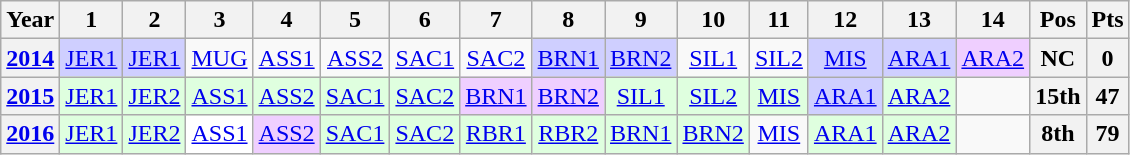<table class="wikitable" style="text-align:center">
<tr>
<th>Year</th>
<th>1</th>
<th>2</th>
<th>3</th>
<th>4</th>
<th>5</th>
<th>6</th>
<th>7</th>
<th>8</th>
<th>9</th>
<th>10</th>
<th>11</th>
<th>12</th>
<th>13</th>
<th>14</th>
<th>Pos</th>
<th>Pts</th>
</tr>
<tr>
<th><a href='#'>2014</a></th>
<td style="background:#cfcfff;"><a href='#'>JER1</a><br></td>
<td style="background:#cfcfff;"><a href='#'>JER1</a><br></td>
<td><a href='#'>MUG</a></td>
<td><a href='#'>ASS1</a></td>
<td><a href='#'>ASS2</a></td>
<td><a href='#'>SAC1</a></td>
<td><a href='#'>SAC2</a></td>
<td style="background:#cfcfff;"><a href='#'>BRN1</a><br></td>
<td style="background:#cfcfff;"><a href='#'>BRN2</a><br></td>
<td><a href='#'>SIL1</a></td>
<td><a href='#'>SIL2</a></td>
<td style="background:#cfcfff;"><a href='#'>MIS</a><br></td>
<td style="background:#cfcfff;"><a href='#'>ARA1</a><br></td>
<td style="background:#efcfff;"><a href='#'>ARA2</a><br></td>
<th>NC</th>
<th>0</th>
</tr>
<tr>
<th><a href='#'>2015</a></th>
<td style="background:#DFFFDF;"><a href='#'>JER1</a><br></td>
<td style="background:#DFFFDF;"><a href='#'>JER2</a><br></td>
<td style="background:#DFFFDF;"><a href='#'>ASS1</a><br></td>
<td style="background:#DFFFDF;"><a href='#'>ASS2</a><br></td>
<td style="background:#DFFFDF;"><a href='#'>SAC1</a><br></td>
<td style="background:#DFFFDF;"><a href='#'>SAC2</a><br></td>
<td style="background:#EFCFFF;"><a href='#'>BRN1</a><br></td>
<td style="background:#EFCFFF;"><a href='#'>BRN2</a><br></td>
<td style="background:#DFFFDF;"><a href='#'>SIL1</a><br></td>
<td style="background:#DFFFDF;"><a href='#'>SIL2</a><br></td>
<td style="background:#DFFFDF;"><a href='#'>MIS</a><br></td>
<td style="background:#CFCFFF;"><a href='#'>ARA1</a><br></td>
<td style="background:#DFFFDF;"><a href='#'>ARA2</a><br></td>
<td></td>
<th>15th</th>
<th>47</th>
</tr>
<tr>
<th><a href='#'>2016</a></th>
<td style="background:#DFFFDF;"><a href='#'>JER1</a><br></td>
<td style="background:#dfffdf;"><a href='#'>JER2</a><br></td>
<td style="background:#ffffff;"><a href='#'>ASS1</a><br></td>
<td style="background:#efcfff;"><a href='#'>ASS2</a><br></td>
<td style="background:#DFFFDF;"><a href='#'>SAC1</a><br></td>
<td style="background:#DFFFDF;"><a href='#'>SAC2</a><br></td>
<td style="background:#DFFFDF;"><a href='#'>RBR1</a><br></td>
<td style="background:#DFFFDF;"><a href='#'>RBR2</a><br></td>
<td style="background:#dfffdf;"><a href='#'>BRN1</a><br></td>
<td style="background:#DFFFDF;"><a href='#'>BRN2</a><br></td>
<td><a href='#'>MIS</a></td>
<td style="background:#DFFFDF;"><a href='#'>ARA1</a><br></td>
<td style="background:#DFFFDF;"><a href='#'>ARA2</a><br></td>
<td></td>
<th>8th</th>
<th>79</th>
</tr>
</table>
